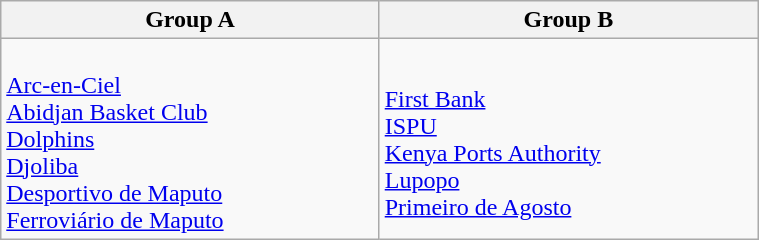<table class="wikitable" width=40%>
<tr>
<th width=25%>Group A</th>
<th width=25%>Group B</th>
</tr>
<tr>
<td><br> <a href='#'>Arc-en-Ciel</a><br>
 <a href='#'>Abidjan Basket Club</a><br>
 <a href='#'>Dolphins</a><br>
 <a href='#'>Djoliba</a><br>
 <a href='#'>Desportivo de Maputo</a><br>
 <a href='#'>Ferroviário de Maputo</a></td>
<td><br> <a href='#'>First Bank</a><br>
 <a href='#'>ISPU</a><br>
 <a href='#'>Kenya Ports Authority</a><br>
 <a href='#'>Lupopo</a><br>
 <a href='#'>Primeiro de Agosto</a></td>
</tr>
</table>
